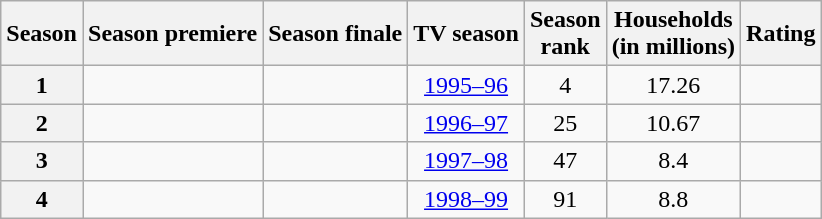<table class="wikitable" style="text-align:center;">
<tr>
<th>Season</th>
<th>Season premiere</th>
<th>Season finale</th>
<th>TV season</th>
<th>Season<br>rank</th>
<th>Households<br>(in millions)</th>
<th>Rating</th>
</tr>
<tr>
<th>1</th>
<td></td>
<td></td>
<td><a href='#'>1995–96</a></td>
<td>4</td>
<td>17.26</td>
<td></td>
</tr>
<tr>
<th>2</th>
<td></td>
<td></td>
<td><a href='#'>1996–97</a></td>
<td>25</td>
<td>10.67</td>
<td></td>
</tr>
<tr>
<th>3</th>
<td></td>
<td></td>
<td><a href='#'>1997–98</a></td>
<td>47</td>
<td>8.4</td>
<td></td>
</tr>
<tr>
<th>4</th>
<td></td>
<td></td>
<td><a href='#'>1998–99</a></td>
<td>91</td>
<td>8.8</td>
<td></td>
</tr>
</table>
